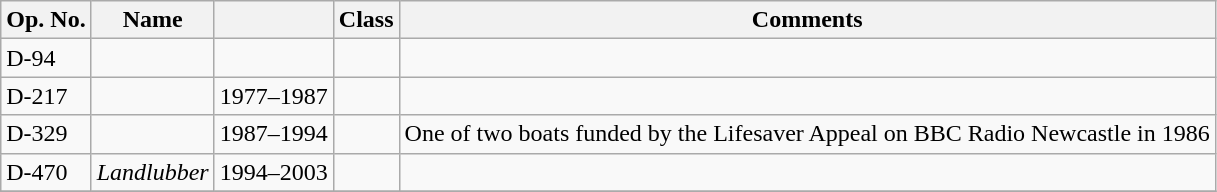<table class="wikitable">
<tr>
<th>Op. No.</th>
<th>Name</th>
<th></th>
<th>Class</th>
<th>Comments</th>
</tr>
<tr>
<td>D-94</td>
<td></td>
<td></td>
<td></td>
<td></td>
</tr>
<tr>
<td>D-217</td>
<td></td>
<td>1977–1987</td>
<td></td>
<td></td>
</tr>
<tr>
<td>D-329</td>
<td></td>
<td>1987–1994</td>
<td></td>
<td>One of two boats funded by the Lifesaver Appeal on BBC Radio Newcastle in 1986</td>
</tr>
<tr>
<td>D-470</td>
<td><em>Landlubber</em></td>
<td>1994–2003</td>
<td></td>
<td></td>
</tr>
<tr>
</tr>
</table>
